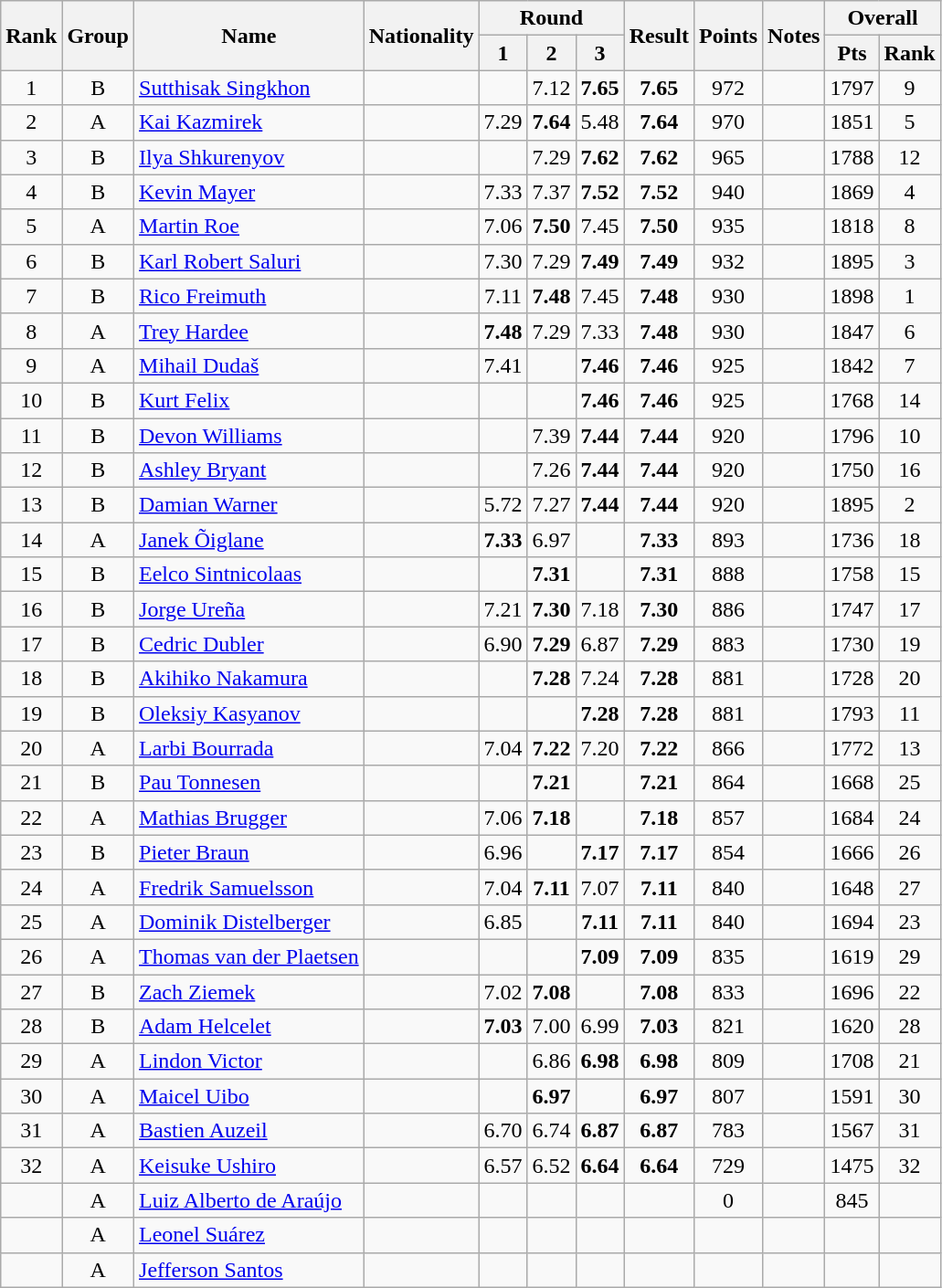<table class="wikitable sortable" style="text-align:center">
<tr>
<th rowspan=2>Rank</th>
<th rowspan=2>Group</th>
<th rowspan=2>Name</th>
<th rowspan=2>Nationality</th>
<th colspan=3>Round</th>
<th rowspan=2 data-sort-type="number">Result</th>
<th rowspan=2>Points</th>
<th rowspan=2>Notes</th>
<th colspan=2>Overall</th>
</tr>
<tr>
<th data-sort-type="number">1</th>
<th data-sort-type="number">2</th>
<th data-sort-type="number">3</th>
<th>Pts</th>
<th>Rank</th>
</tr>
<tr>
<td>1</td>
<td>B</td>
<td align=left><a href='#'>Sutthisak Singkhon</a></td>
<td align=left></td>
<td></td>
<td>7.12</td>
<td><strong>7.65</strong></td>
<td><strong>7.65</strong></td>
<td>972</td>
<td></td>
<td>1797</td>
<td>9</td>
</tr>
<tr>
<td>2</td>
<td>A</td>
<td align=left><a href='#'>Kai Kazmirek</a></td>
<td align=left></td>
<td>7.29</td>
<td><strong>7.64</strong></td>
<td>5.48</td>
<td><strong>7.64</strong></td>
<td>970</td>
<td></td>
<td>1851</td>
<td>5</td>
</tr>
<tr>
<td>3</td>
<td>B</td>
<td align=left><a href='#'>Ilya Shkurenyov</a></td>
<td align=left></td>
<td></td>
<td>7.29</td>
<td><strong>7.62</strong></td>
<td><strong>7.62</strong></td>
<td>965</td>
<td></td>
<td>1788</td>
<td>12</td>
</tr>
<tr>
<td>4</td>
<td>B</td>
<td align=left><a href='#'>Kevin Mayer</a></td>
<td align=left></td>
<td>7.33</td>
<td>7.37</td>
<td><strong>7.52</strong></td>
<td><strong>7.52</strong></td>
<td>940</td>
<td></td>
<td>1869</td>
<td>4</td>
</tr>
<tr>
<td>5</td>
<td>A</td>
<td align=left><a href='#'>Martin Roe</a></td>
<td align=left></td>
<td>7.06</td>
<td><strong>7.50</strong></td>
<td>7.45</td>
<td><strong>7.50</strong></td>
<td>935</td>
<td></td>
<td>1818</td>
<td>8</td>
</tr>
<tr>
<td>6</td>
<td>B</td>
<td align=left><a href='#'>Karl Robert Saluri</a></td>
<td align=left></td>
<td>7.30</td>
<td>7.29</td>
<td><strong>7.49</strong></td>
<td><strong>7.49</strong></td>
<td>932</td>
<td></td>
<td>1895</td>
<td>3</td>
</tr>
<tr>
<td>7</td>
<td>B</td>
<td align=left><a href='#'>Rico Freimuth</a></td>
<td align=left></td>
<td>7.11</td>
<td><strong>7.48</strong></td>
<td>7.45</td>
<td><strong>7.48</strong></td>
<td>930</td>
<td></td>
<td>1898</td>
<td>1</td>
</tr>
<tr>
<td>8</td>
<td>A</td>
<td align=left><a href='#'>Trey Hardee</a></td>
<td align=left></td>
<td><strong>7.48</strong></td>
<td>7.29</td>
<td>7.33</td>
<td><strong>7.48</strong></td>
<td>930</td>
<td></td>
<td>1847</td>
<td>6</td>
</tr>
<tr>
<td>9</td>
<td>A</td>
<td align=left><a href='#'>Mihail Dudaš</a></td>
<td align=left></td>
<td>7.41</td>
<td></td>
<td><strong>7.46</strong></td>
<td><strong>7.46</strong></td>
<td>925</td>
<td></td>
<td>1842</td>
<td>7</td>
</tr>
<tr>
<td>10</td>
<td>B</td>
<td align=left><a href='#'>Kurt Felix</a></td>
<td align=left></td>
<td></td>
<td></td>
<td><strong>7.46</strong></td>
<td><strong>7.46</strong></td>
<td>925</td>
<td></td>
<td>1768</td>
<td>14</td>
</tr>
<tr>
<td>11</td>
<td>B</td>
<td align=left><a href='#'>Devon Williams</a></td>
<td align=left></td>
<td></td>
<td>7.39</td>
<td><strong>7.44</strong></td>
<td><strong>7.44</strong></td>
<td>920</td>
<td></td>
<td>1796</td>
<td>10</td>
</tr>
<tr>
<td>12</td>
<td>B</td>
<td align=left><a href='#'>Ashley Bryant</a></td>
<td align=left></td>
<td></td>
<td>7.26</td>
<td><strong>7.44</strong></td>
<td><strong>7.44</strong></td>
<td>920</td>
<td></td>
<td>1750</td>
<td>16</td>
</tr>
<tr>
<td>13</td>
<td>B</td>
<td align=left><a href='#'>Damian Warner</a></td>
<td align=left></td>
<td>5.72</td>
<td>7.27</td>
<td><strong>7.44</strong></td>
<td><strong>7.44</strong></td>
<td>920</td>
<td></td>
<td>1895</td>
<td>2</td>
</tr>
<tr>
<td>14</td>
<td>A</td>
<td align=left><a href='#'>Janek Õiglane</a></td>
<td align=left></td>
<td><strong>7.33</strong></td>
<td>6.97</td>
<td></td>
<td><strong>7.33</strong></td>
<td>893</td>
<td></td>
<td>1736</td>
<td>18</td>
</tr>
<tr>
<td>15</td>
<td>B</td>
<td align=left><a href='#'>Eelco Sintnicolaas</a></td>
<td align=left></td>
<td></td>
<td><strong>7.31</strong></td>
<td></td>
<td><strong>7.31</strong></td>
<td>888</td>
<td></td>
<td>1758</td>
<td>15</td>
</tr>
<tr>
<td>16</td>
<td>B</td>
<td align=left><a href='#'>Jorge Ureña</a></td>
<td align=left></td>
<td>7.21</td>
<td><strong>7.30</strong></td>
<td>7.18</td>
<td><strong>7.30</strong></td>
<td>886</td>
<td></td>
<td>1747</td>
<td>17</td>
</tr>
<tr>
<td>17</td>
<td>B</td>
<td align=left><a href='#'>Cedric Dubler</a></td>
<td align=left></td>
<td>6.90</td>
<td><strong>7.29</strong></td>
<td>6.87</td>
<td><strong>7.29</strong></td>
<td>883</td>
<td></td>
<td>1730</td>
<td>19</td>
</tr>
<tr>
<td>18</td>
<td>B</td>
<td align=left><a href='#'>Akihiko Nakamura</a></td>
<td align=left></td>
<td></td>
<td><strong>7.28</strong></td>
<td>7.24</td>
<td><strong>7.28</strong></td>
<td>881</td>
<td></td>
<td>1728</td>
<td>20</td>
</tr>
<tr>
<td>19</td>
<td>B</td>
<td align=left><a href='#'>Oleksiy Kasyanov</a></td>
<td align=left></td>
<td></td>
<td></td>
<td><strong>7.28</strong></td>
<td><strong>7.28</strong></td>
<td>881</td>
<td></td>
<td>1793</td>
<td>11</td>
</tr>
<tr>
<td>20</td>
<td>A</td>
<td align=left><a href='#'>Larbi Bourrada</a></td>
<td align=left></td>
<td>7.04</td>
<td><strong>7.22</strong></td>
<td>7.20</td>
<td><strong>7.22</strong></td>
<td>866</td>
<td></td>
<td>1772</td>
<td>13</td>
</tr>
<tr>
<td>21</td>
<td>B</td>
<td align=left><a href='#'>Pau Tonnesen</a></td>
<td align=left></td>
<td></td>
<td><strong>7.21</strong></td>
<td></td>
<td><strong>7.21</strong></td>
<td>864</td>
<td></td>
<td>1668</td>
<td>25</td>
</tr>
<tr>
<td>22</td>
<td>A</td>
<td align=left><a href='#'>Mathias Brugger</a></td>
<td align=left></td>
<td>7.06</td>
<td><strong>7.18</strong></td>
<td></td>
<td><strong>7.18</strong></td>
<td>857</td>
<td></td>
<td>1684</td>
<td>24</td>
</tr>
<tr>
<td>23</td>
<td>B</td>
<td align=left><a href='#'>Pieter Braun</a></td>
<td align=left></td>
<td>6.96</td>
<td></td>
<td><strong>7.17</strong></td>
<td><strong>7.17</strong></td>
<td>854</td>
<td></td>
<td>1666</td>
<td>26</td>
</tr>
<tr>
<td>24</td>
<td>A</td>
<td align=left><a href='#'>Fredrik Samuelsson</a></td>
<td align=left></td>
<td>7.04</td>
<td><strong>7.11</strong></td>
<td>7.07</td>
<td><strong>7.11</strong></td>
<td>840</td>
<td></td>
<td>1648</td>
<td>27</td>
</tr>
<tr>
<td>25</td>
<td>A</td>
<td align=left><a href='#'>Dominik Distelberger</a></td>
<td align=left></td>
<td>6.85</td>
<td></td>
<td><strong>7.11</strong></td>
<td><strong>7.11</strong></td>
<td>840</td>
<td></td>
<td>1694</td>
<td>23</td>
</tr>
<tr>
<td>26</td>
<td>A</td>
<td align=left><a href='#'>Thomas van der Plaetsen</a></td>
<td align=left></td>
<td></td>
<td></td>
<td><strong>7.09</strong></td>
<td><strong>7.09</strong></td>
<td>835</td>
<td></td>
<td>1619</td>
<td>29</td>
</tr>
<tr>
<td>27</td>
<td>B</td>
<td align=left><a href='#'>Zach Ziemek</a></td>
<td align=left></td>
<td>7.02</td>
<td><strong>7.08</strong></td>
<td></td>
<td><strong>7.08</strong></td>
<td>833</td>
<td></td>
<td>1696</td>
<td>22</td>
</tr>
<tr>
<td>28</td>
<td>B</td>
<td align=left><a href='#'>Adam Helcelet</a></td>
<td align=left></td>
<td><strong>7.03</strong></td>
<td>7.00</td>
<td>6.99</td>
<td><strong>7.03</strong></td>
<td>821</td>
<td></td>
<td>1620</td>
<td>28</td>
</tr>
<tr>
<td>29</td>
<td>A</td>
<td align=left><a href='#'>Lindon Victor</a></td>
<td align=left></td>
<td></td>
<td>6.86</td>
<td><strong>6.98</strong></td>
<td><strong>6.98</strong></td>
<td>809</td>
<td></td>
<td>1708</td>
<td>21</td>
</tr>
<tr>
<td>30</td>
<td>A</td>
<td align=left><a href='#'>Maicel Uibo</a></td>
<td align=left></td>
<td></td>
<td><strong>6.97</strong></td>
<td></td>
<td><strong>6.97</strong></td>
<td>807</td>
<td></td>
<td>1591</td>
<td>30</td>
</tr>
<tr>
<td>31</td>
<td>A</td>
<td align=left><a href='#'>Bastien Auzeil</a></td>
<td align=left></td>
<td>6.70</td>
<td>6.74</td>
<td><strong>6.87</strong></td>
<td><strong>6.87</strong></td>
<td>783</td>
<td></td>
<td>1567</td>
<td>31</td>
</tr>
<tr>
<td>32</td>
<td>A</td>
<td align=left><a href='#'>Keisuke Ushiro</a></td>
<td align=left></td>
<td>6.57</td>
<td>6.52</td>
<td><strong>6.64</strong></td>
<td><strong>6.64</strong></td>
<td>729</td>
<td></td>
<td>1475</td>
<td>32</td>
</tr>
<tr>
<td></td>
<td>A</td>
<td align=left><a href='#'>Luiz Alberto de Araújo</a></td>
<td align=left></td>
<td></td>
<td></td>
<td></td>
<td></td>
<td>0</td>
<td></td>
<td>845</td>
<td></td>
</tr>
<tr>
<td></td>
<td>A</td>
<td align=left><a href='#'>Leonel Suárez</a></td>
<td align=left></td>
<td></td>
<td></td>
<td></td>
<td></td>
<td></td>
<td></td>
<td></td>
<td></td>
</tr>
<tr>
<td></td>
<td>A</td>
<td align=left><a href='#'>Jefferson Santos</a></td>
<td align=left></td>
<td></td>
<td></td>
<td></td>
<td></td>
<td></td>
<td></td>
<td></td>
<td></td>
</tr>
</table>
